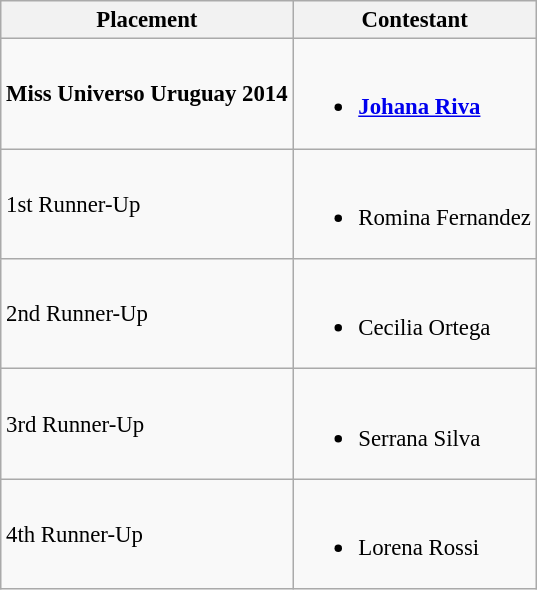<table class="wikitable sortable" style="font-size: 95%;">
<tr>
<th>Placement</th>
<th>Contestant</th>
</tr>
<tr>
<td><strong>Miss Universo Uruguay 2014</strong></td>
<td><br><ul><li><strong><a href='#'>Johana Riva</a></strong></li></ul></td>
</tr>
<tr>
<td>1st Runner-Up</td>
<td><br><ul><li>Romina Fernandez</li></ul></td>
</tr>
<tr>
<td>2nd Runner-Up</td>
<td><br><ul><li>Cecilia Ortega</li></ul></td>
</tr>
<tr>
<td>3rd Runner-Up</td>
<td><br><ul><li>Serrana Silva</li></ul></td>
</tr>
<tr>
<td>4th Runner-Up</td>
<td><br><ul><li>Lorena Rossi</li></ul></td>
</tr>
</table>
